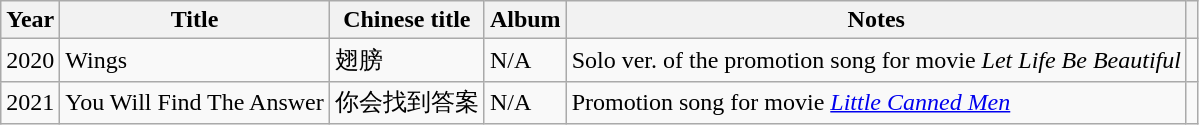<table class="wikitable sortable">
<tr>
<th>Year</th>
<th>Title</th>
<th>Chinese title</th>
<th>Album</th>
<th>Notes</th>
<th></th>
</tr>
<tr>
<td>2020</td>
<td>Wings</td>
<td>翅膀</td>
<td>N/A</td>
<td>Solo ver. of the promotion song for movie <em>Let Life Be Beautiful</em></td>
<td></td>
</tr>
<tr>
<td>2021</td>
<td>You Will Find The Answer</td>
<td>你会找到答案</td>
<td>N/A</td>
<td>Promotion song for movie <em><a href='#'>Little Canned Men</a></em></td>
<td style="text-align:center;"></td>
</tr>
</table>
